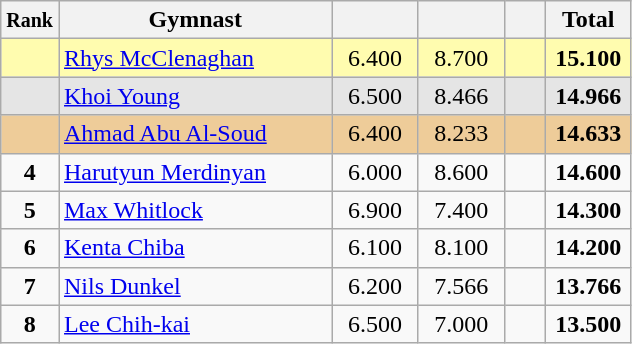<table style="text-align:center;" class="wikitable sortable">
<tr>
<th scope="col" style="width:15px;"><small>Rank</small></th>
<th scope="col" style="width:175px;">Gymnast</th>
<th scope="col" style="width:50px;"><small></small></th>
<th scope="col" style="width:50px;"><small></small></th>
<th scope="col" style="width:20px;"><small></small></th>
<th scope="col" style="width:50px;">Total</th>
</tr>
<tr style="background:#fffcaf;">
<td scope="row" style="text-align:center"><strong></strong></td>
<td style=text-align:left;"> <a href='#'>Rhys McClenaghan</a></td>
<td>6.400</td>
<td>8.700</td>
<td></td>
<td><strong>15.100</strong></td>
</tr>
<tr style="background:#e5e5e5;">
<td scope="row" style="text-align:center"><strong></strong></td>
<td style=text-align:left;"> <a href='#'>Khoi Young</a></td>
<td>6.500</td>
<td>8.466</td>
<td></td>
<td><strong>14.966</strong></td>
</tr>
<tr style="background:#ec9;">
<td scope="row" style="text-align:center"><strong></strong></td>
<td style=text-align:left;"> <a href='#'>Ahmad Abu Al-Soud</a></td>
<td>6.400</td>
<td>8.233</td>
<td></td>
<td><strong>14.633</strong></td>
</tr>
<tr>
<td scope="row" style="text-align:center"><strong>4</strong></td>
<td style=text-align:left;"> <a href='#'>Harutyun Merdinyan</a></td>
<td>6.000</td>
<td>8.600</td>
<td></td>
<td><strong>14.600</strong></td>
</tr>
<tr>
<td scope="row" style="text-align:center"><strong>5</strong></td>
<td style=text-align:left;"> <a href='#'>Max Whitlock</a></td>
<td>6.900</td>
<td>7.400</td>
<td></td>
<td><strong>14.300</strong></td>
</tr>
<tr>
<td scope="row" style="text-align:center"><strong>6</strong></td>
<td style=text-align:left;"> <a href='#'>Kenta Chiba</a></td>
<td>6.100</td>
<td>8.100</td>
<td></td>
<td><strong>14.200</strong></td>
</tr>
<tr>
<td scope="row" style="text-align:center"><strong>7</strong></td>
<td style=text-align:left;"> <a href='#'>Nils Dunkel</a></td>
<td>6.200</td>
<td>7.566</td>
<td></td>
<td><strong>13.766</strong></td>
</tr>
<tr>
<td scope="row" style="text-align:center"><strong>8</strong></td>
<td style=text-align:left;"> <a href='#'>Lee Chih-kai</a></td>
<td>6.500</td>
<td>7.000</td>
<td></td>
<td><strong>13.500</strong></td>
</tr>
</table>
